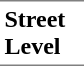<table border=0 cellspacing=0 cellpadding=3>
<tr>
<td style="border-bottom:solid 1px gray;border-top:solid 1px gray;" width=50 valign=top><strong>Street Level</strong></td>
</tr>
</table>
